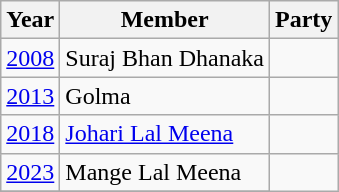<table class="wikitable sortable">
<tr>
<th>Year</th>
<th>Member</th>
<th colspan="2">Party</th>
</tr>
<tr>
<td><a href='#'>2008</a></td>
<td>Suraj Bhan Dhanaka</td>
<td></td>
</tr>
<tr>
<td><a href='#'>2013</a></td>
<td>Golma</td>
<td></td>
</tr>
<tr>
<td><a href='#'>2018</a></td>
<td><a href='#'>Johari Lal Meena</a></td>
<td></td>
</tr>
<tr>
<td><a href='#'>2023</a></td>
<td>Mange Lal Meena</td>
</tr>
<tr>
</tr>
</table>
